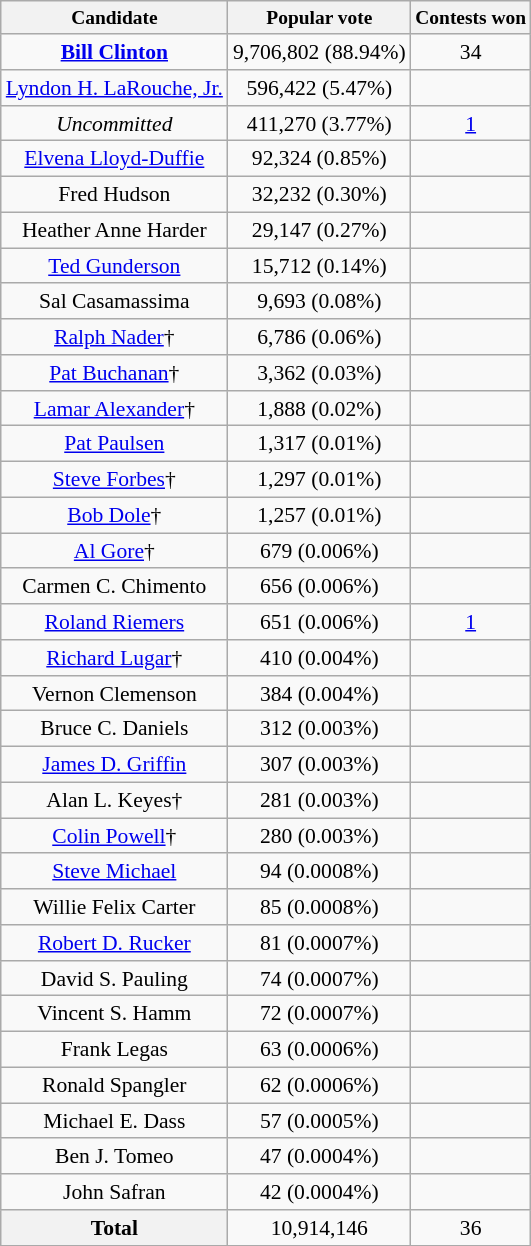<table class="wikitable" style="font-size:90%;text-align:center;">
<tr valign=bottom style="font-size:90%;">
<th>Candidate</th>
<th>Popular vote</th>
<th>Contests won</th>
</tr>
<tr>
<td><strong><a href='#'>Bill Clinton</a></strong></td>
<td>9,706,802 (88.94%)</td>
<td>34</td>
</tr>
<tr>
<td><a href='#'>Lyndon H. LaRouche, Jr.</a></td>
<td>596,422 (5.47%)</td>
<td></td>
</tr>
<tr>
<td><em>Uncommitted</em></td>
<td>411,270 (3.77%)</td>
<td><a href='#'>1</a></td>
</tr>
<tr>
<td><a href='#'>Elvena Lloyd-Duffie</a></td>
<td>92,324 (0.85%)</td>
<td></td>
</tr>
<tr>
<td>Fred Hudson</td>
<td>32,232 (0.30%)</td>
<td></td>
</tr>
<tr>
<td>Heather Anne Harder</td>
<td>29,147 (0.27%)</td>
<td></td>
</tr>
<tr>
<td><a href='#'>Ted Gunderson</a></td>
<td>15,712 (0.14%)</td>
<td></td>
</tr>
<tr>
<td>Sal Casamassima</td>
<td>9,693 (0.08%)</td>
<td></td>
</tr>
<tr>
<td><a href='#'>Ralph Nader</a>†</td>
<td>6,786 (0.06%)</td>
<td></td>
</tr>
<tr>
<td><a href='#'>Pat Buchanan</a>†</td>
<td>3,362 (0.03%)</td>
<td></td>
</tr>
<tr>
<td><a href='#'>Lamar Alexander</a>†</td>
<td>1,888 (0.02%)</td>
<td></td>
</tr>
<tr>
<td><a href='#'>Pat Paulsen</a></td>
<td>1,317 (0.01%)</td>
<td></td>
</tr>
<tr>
<td><a href='#'>Steve Forbes</a>†</td>
<td>1,297 (0.01%)</td>
<td></td>
</tr>
<tr>
<td><a href='#'>Bob Dole</a>†</td>
<td>1,257 (0.01%)</td>
<td></td>
</tr>
<tr>
<td><a href='#'>Al Gore</a>†</td>
<td>679 (0.006%)</td>
<td></td>
</tr>
<tr>
<td>Carmen C. Chimento</td>
<td>656 (0.006%)</td>
<td></td>
</tr>
<tr>
<td><a href='#'>Roland Riemers</a></td>
<td>651 (0.006%)</td>
<td><a href='#'>1</a></td>
</tr>
<tr>
<td><a href='#'>Richard Lugar</a>†</td>
<td>410 (0.004%)</td>
<td></td>
</tr>
<tr>
<td>Vernon Clemenson</td>
<td>384 (0.004%)</td>
<td></td>
</tr>
<tr>
<td>Bruce C. Daniels</td>
<td>312 (0.003%)</td>
<td></td>
</tr>
<tr>
<td><a href='#'>James D. Griffin</a></td>
<td>307 (0.003%)</td>
<td></td>
</tr>
<tr>
<td>Alan L. Keyes†</td>
<td>281 (0.003%)</td>
<td></td>
</tr>
<tr>
<td><a href='#'>Colin Powell</a>†</td>
<td>280 (0.003%)</td>
<td></td>
</tr>
<tr>
<td><a href='#'>Steve Michael</a></td>
<td>94 (0.0008%)</td>
<td></td>
</tr>
<tr>
<td>Willie Felix Carter</td>
<td>85 (0.0008%)</td>
<td></td>
</tr>
<tr>
<td><a href='#'>Robert D. Rucker</a></td>
<td>81 (0.0007%)</td>
<td></td>
</tr>
<tr>
<td>David S. Pauling</td>
<td>74 (0.0007%)</td>
<td></td>
</tr>
<tr>
<td>Vincent S. Hamm</td>
<td>72 (0.0007%)</td>
<td></td>
</tr>
<tr>
<td>Frank Legas</td>
<td>63 (0.0006%)</td>
<td></td>
</tr>
<tr>
<td>Ronald Spangler</td>
<td>62 (0.0006%)</td>
<td></td>
</tr>
<tr>
<td>Michael E. Dass</td>
<td>57 (0.0005%)</td>
<td></td>
</tr>
<tr>
<td>Ben J. Tomeo</td>
<td>47 (0.0004%)</td>
<td></td>
</tr>
<tr>
<td>John Safran</td>
<td>42 (0.0004%)</td>
<td></td>
</tr>
<tr>
<th><strong>Total</strong></th>
<td>10,914,146</td>
<td>36</td>
</tr>
</table>
